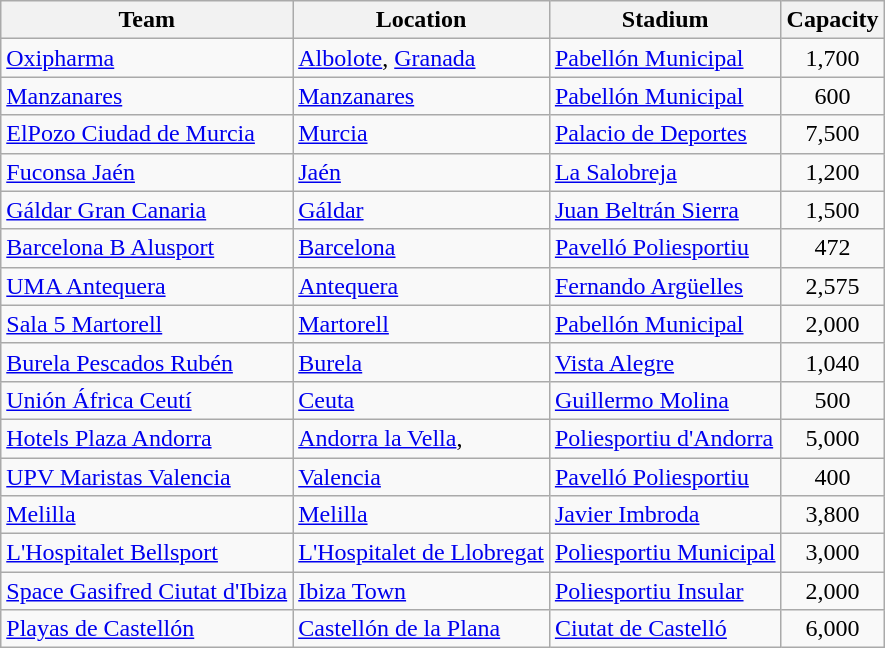<table class="wikitable sortable">
<tr>
<th>Team</th>
<th>Location</th>
<th>Stadium</th>
<th>Capacity</th>
</tr>
<tr>
<td><a href='#'>Oxipharma</a></td>
<td><a href='#'>Albolote</a>, <a href='#'>Granada</a></td>
<td><a href='#'>Pabellón Municipal</a></td>
<td align="center">1,700</td>
</tr>
<tr>
<td><a href='#'>Manzanares</a></td>
<td><a href='#'>Manzanares</a></td>
<td><a href='#'>Pabellón Municipal</a></td>
<td align="center">600</td>
</tr>
<tr>
<td><a href='#'>ElPozo Ciudad de Murcia</a></td>
<td><a href='#'>Murcia</a></td>
<td><a href='#'>Palacio de Deportes</a></td>
<td align="center">7,500</td>
</tr>
<tr>
<td><a href='#'>Fuconsa Jaén</a></td>
<td><a href='#'>Jaén</a></td>
<td><a href='#'>La Salobreja</a></td>
<td align="center">1,200</td>
</tr>
<tr>
<td><a href='#'>Gáldar Gran Canaria</a></td>
<td><a href='#'>Gáldar</a></td>
<td><a href='#'>Juan Beltrán Sierra</a></td>
<td align="center">1,500</td>
</tr>
<tr>
<td><a href='#'>Barcelona B Alusport</a></td>
<td><a href='#'>Barcelona</a></td>
<td><a href='#'>Pavelló Poliesportiu</a></td>
<td align="center">472</td>
</tr>
<tr>
<td><a href='#'>UMA Antequera</a></td>
<td><a href='#'>Antequera</a></td>
<td><a href='#'>Fernando Argüelles</a></td>
<td align="center">2,575</td>
</tr>
<tr>
<td><a href='#'>Sala 5 Martorell</a></td>
<td><a href='#'>Martorell</a></td>
<td><a href='#'>Pabellón Municipal</a></td>
<td align="center">2,000</td>
</tr>
<tr>
<td><a href='#'>Burela Pescados Rubén</a></td>
<td><a href='#'>Burela</a></td>
<td><a href='#'>Vista Alegre</a></td>
<td align="center">1,040</td>
</tr>
<tr>
<td><a href='#'>Unión África Ceutí</a></td>
<td><a href='#'>Ceuta</a></td>
<td><a href='#'>Guillermo Molina</a></td>
<td align="center">500</td>
</tr>
<tr>
<td><a href='#'>Hotels Plaza Andorra</a></td>
<td><a href='#'>Andorra la Vella</a>, </td>
<td><a href='#'>Poliesportiu d'Andorra</a></td>
<td align="center">5,000</td>
</tr>
<tr>
<td><a href='#'>UPV Maristas Valencia</a></td>
<td><a href='#'>Valencia</a></td>
<td><a href='#'>Pavelló Poliesportiu</a></td>
<td align="center">400</td>
</tr>
<tr>
<td><a href='#'>Melilla</a></td>
<td><a href='#'>Melilla</a></td>
<td><a href='#'>Javier Imbroda</a></td>
<td align="center">3,800</td>
</tr>
<tr>
<td><a href='#'>L'Hospitalet Bellsport</a></td>
<td><a href='#'>L'Hospitalet de Llobregat</a></td>
<td><a href='#'>Poliesportiu Municipal</a></td>
<td align="center">3,000</td>
</tr>
<tr>
<td><a href='#'>Space Gasifred Ciutat d'Ibiza</a></td>
<td><a href='#'>Ibiza Town</a></td>
<td><a href='#'>Poliesportiu Insular</a></td>
<td align="center">2,000</td>
</tr>
<tr>
<td><a href='#'>Playas de Castellón</a></td>
<td><a href='#'>Castellón de la Plana</a></td>
<td><a href='#'>Ciutat de Castelló</a></td>
<td align="center">6,000</td>
</tr>
</table>
